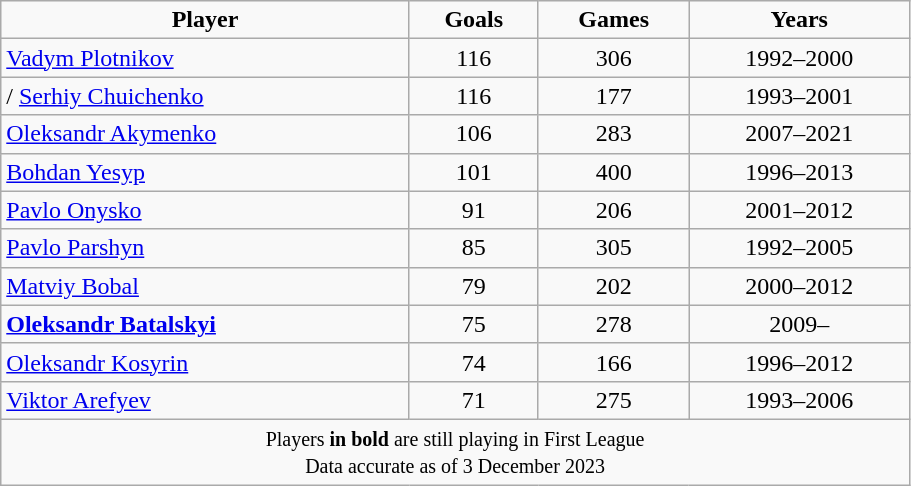<table class="wikitable" style="text-align:center;margin-left:1em;float:left;width:48%;">
<tr>
<td align="center"><strong>Player</strong></td>
<td align="center"><strong>Goals</strong></td>
<td align="center"><strong>Games</strong></td>
<td align="center"><strong>Years</strong></td>
</tr>
<tr>
<td style="text-align:left;"> <a href='#'>Vadym Plotnikov</a></td>
<td align="center">116</td>
<td align="center">306</td>
<td align="center">1992–2000</td>
</tr>
<tr>
<td style="text-align:left;">/ <a href='#'>Serhiy Chuichenko</a></td>
<td align="center">116</td>
<td align="center">177</td>
<td align="center">1993–2001</td>
</tr>
<tr>
<td style="text-align:left;"> <a href='#'>Oleksandr Akymenko</a></td>
<td align="center">106</td>
<td align="center">283</td>
<td align="center">2007–2021</td>
</tr>
<tr>
<td style="text-align:left;"> <a href='#'>Bohdan Yesyp</a></td>
<td align="center">101</td>
<td align="center">400</td>
<td align="center">1996–2013</td>
</tr>
<tr>
<td style="text-align:left;"> <a href='#'>Pavlo Onysko</a></td>
<td align="center">91</td>
<td align="center">206</td>
<td align="center">2001–2012</td>
</tr>
<tr>
<td style="text-align:left;"> <a href='#'>Pavlo Parshyn</a></td>
<td align="center">85</td>
<td align="center">305</td>
<td align="center">1992–2005</td>
</tr>
<tr>
<td style="text-align:left;"> <a href='#'>Matviy Bobal</a></td>
<td align="center">79</td>
<td align="center">202</td>
<td align="center">2000–2012</td>
</tr>
<tr>
<td style="text-align:left;"> <strong><a href='#'>Oleksandr Batalskyi</a></strong></td>
<td align="center">75</td>
<td align="center">278</td>
<td align="center">2009–</td>
</tr>
<tr>
<td style="text-align:left;"> <a href='#'>Oleksandr Kosyrin</a></td>
<td align="center">74</td>
<td align="center">166</td>
<td align="center">1996–2012</td>
</tr>
<tr>
<td style="text-align:left;"> <a href='#'>Viktor Arefyev</a></td>
<td align="center">71</td>
<td align="center">275</td>
<td align="center">1993–2006</td>
</tr>
<tr>
<td colspan="5"><small>Players <strong>in bold</strong> are still playing in First League</small><br><small>Data accurate as of 3 December 2023</small></td>
</tr>
</table>
